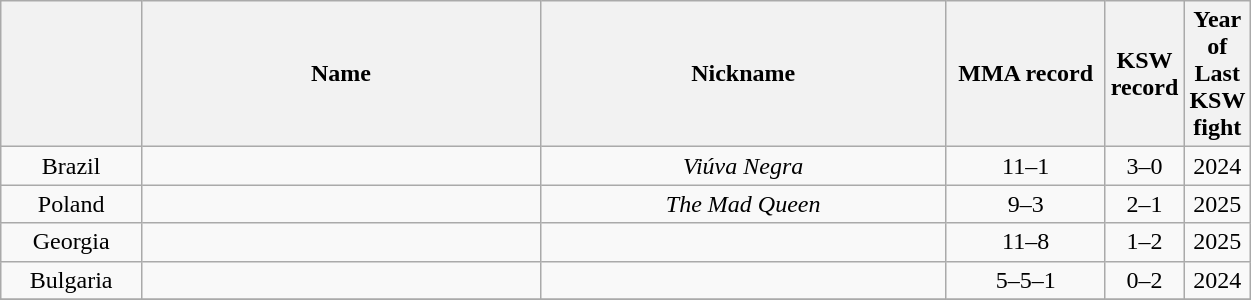<table class="wikitable sortable" width="66%" style="text-align:center;">
<tr>
<th width=12%></th>
<th width=37%>Name</th>
<th width=37%>Nickname</th>
<th width=20%>MMA record</th>
<th width=10%>KSW record</th>
<th width=10%>Year of Last KSW fight</th>
</tr>
<tr style="display:none;">
<td>!a</td>
<td>!a</td>
<td>!a</td>
<td>-9999</td>
</tr>
<tr>
<td><span>Brazil</span></td>
<td></td>
<td><em>Viúva Negra</em></td>
<td>11–1</td>
<td>3–0</td>
<td>2024</td>
</tr>
<tr>
<td><span>Poland</span></td>
<td></td>
<td><em>The Mad Queen</em></td>
<td>9–3</td>
<td>2–1</td>
<td>2025</td>
</tr>
<tr>
<td><span>Georgia</span></td>
<td></td>
<td></td>
<td>11–8</td>
<td>1–2</td>
<td>2025</td>
</tr>
<tr>
<td><span>Bulgaria</span></td>
<td></td>
<td></td>
<td>5–5–1</td>
<td>0–2</td>
<td>2024</td>
</tr>
<tr>
</tr>
</table>
